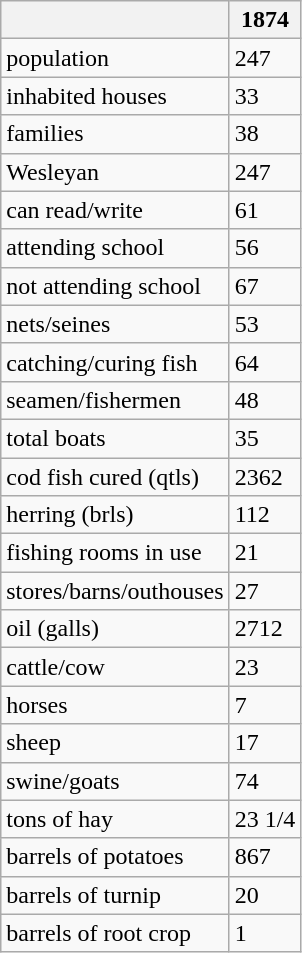<table class="wikitable">
<tr>
<th></th>
<th>1874</th>
</tr>
<tr>
<td>population</td>
<td>247</td>
</tr>
<tr>
<td>inhabited houses</td>
<td>33</td>
</tr>
<tr>
<td>families</td>
<td>38</td>
</tr>
<tr>
<td>Wesleyan</td>
<td>247</td>
</tr>
<tr>
<td>can read/write</td>
<td>61</td>
</tr>
<tr>
<td>attending school</td>
<td>56</td>
</tr>
<tr>
<td>not attending school</td>
<td>67</td>
</tr>
<tr>
<td>nets/seines</td>
<td>53</td>
</tr>
<tr>
<td>catching/curing fish</td>
<td>64</td>
</tr>
<tr>
<td>seamen/fishermen</td>
<td>48</td>
</tr>
<tr>
<td>total boats</td>
<td>35</td>
</tr>
<tr>
<td>cod fish cured (qtls)</td>
<td>2362</td>
</tr>
<tr>
<td>herring (brls)</td>
<td>112</td>
</tr>
<tr>
<td>fishing rooms in use</td>
<td>21</td>
</tr>
<tr>
<td>stores/barns/outhouses</td>
<td>27</td>
</tr>
<tr>
<td>oil (galls)</td>
<td>2712</td>
</tr>
<tr>
<td>cattle/cow</td>
<td>23</td>
</tr>
<tr>
<td>horses</td>
<td>7</td>
</tr>
<tr>
<td>sheep</td>
<td>17</td>
</tr>
<tr>
<td>swine/goats</td>
<td>74</td>
</tr>
<tr>
<td>tons of hay</td>
<td>23 1/4</td>
</tr>
<tr>
<td>barrels of potatoes</td>
<td>867</td>
</tr>
<tr>
<td>barrels of turnip</td>
<td>20</td>
</tr>
<tr>
<td>barrels of root crop</td>
<td>1</td>
</tr>
</table>
